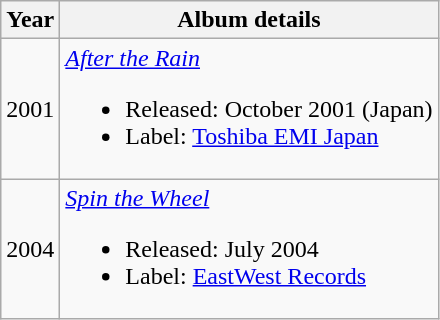<table class="wikitable">
<tr>
<th>Year</th>
<th>Album details</th>
</tr>
<tr>
<td>2001</td>
<td><em><a href='#'>After the Rain</a></em><br><ul><li>Released: October 2001 (Japan)</li><li>Label: <a href='#'>Toshiba EMI Japan</a></li></ul></td>
</tr>
<tr>
<td>2004</td>
<td><em><a href='#'>Spin the Wheel</a></em><br><ul><li>Released: July 2004</li><li>Label: <a href='#'>EastWest Records</a></li></ul></td>
</tr>
</table>
